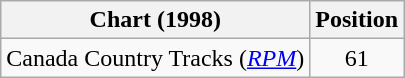<table class="wikitable sortable">
<tr>
<th scope="col">Chart (1998)</th>
<th scope="col">Position</th>
</tr>
<tr>
<td>Canada Country Tracks (<em><a href='#'>RPM</a></em>)</td>
<td align="center">61</td>
</tr>
</table>
